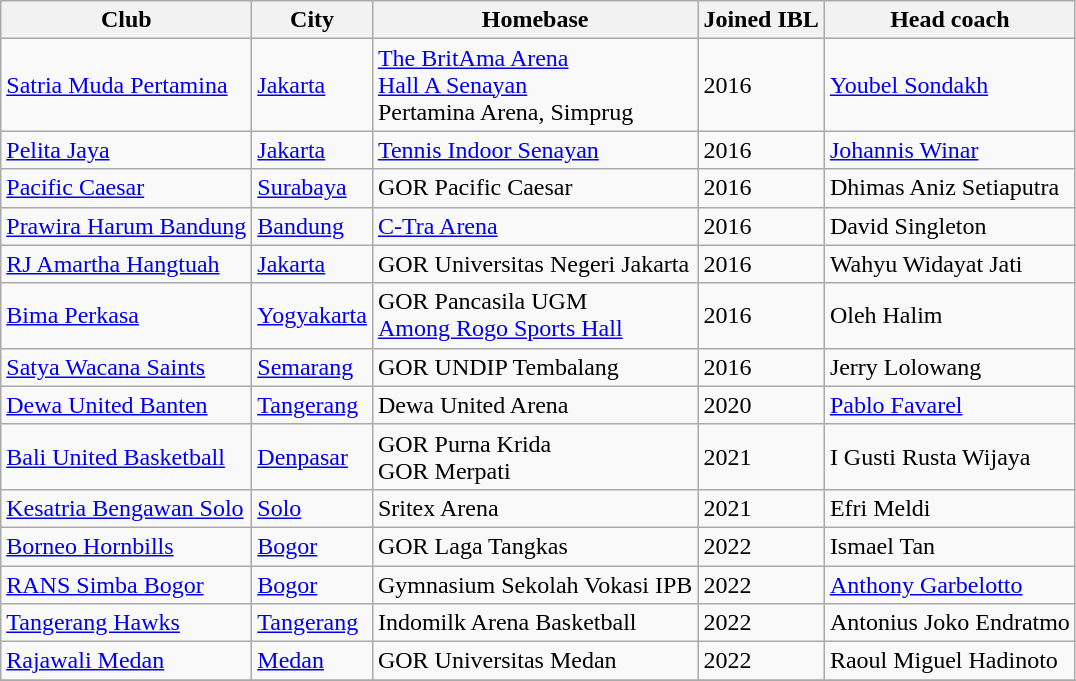<table class="wikitable">
<tr>
<th>Club</th>
<th>City</th>
<th>Homebase</th>
<th>Joined IBL</th>
<th>Head coach</th>
</tr>
<tr>
<td><a href='#'>Satria Muda Pertamina</a></td>
<td><a href='#'>Jakarta</a></td>
<td><a href='#'>The BritAma Arena</a><br><a href='#'>Hall A Senayan</a><br>Pertamina Arena, Simprug</td>
<td>2016</td>
<td> <a href='#'>Youbel Sondakh</a></td>
</tr>
<tr>
<td><a href='#'>Pelita Jaya</a></td>
<td><a href='#'>Jakarta</a></td>
<td><a href='#'>Tennis Indoor Senayan</a></td>
<td>2016</td>
<td> <a href='#'>Johannis Winar</a></td>
</tr>
<tr>
<td><a href='#'>Pacific Caesar</a></td>
<td><a href='#'>Surabaya</a></td>
<td>GOR Pacific Caesar</td>
<td>2016</td>
<td> Dhimas Aniz Setiaputra</td>
</tr>
<tr>
<td><a href='#'>Prawira Harum Bandung</a></td>
<td><a href='#'>Bandung</a></td>
<td><a href='#'>C-Tra Arena</a></td>
<td>2016</td>
<td> David Singleton</td>
</tr>
<tr>
<td><a href='#'>RJ Amartha Hangtuah</a></td>
<td><a href='#'>Jakarta</a></td>
<td>GOR Universitas Negeri Jakarta</td>
<td>2016</td>
<td> Wahyu Widayat Jati</td>
</tr>
<tr>
<td><a href='#'>Bima Perkasa</a></td>
<td><a href='#'>Yogyakarta</a></td>
<td>GOR Pancasila UGM<br><a href='#'>Among Rogo Sports Hall</a></td>
<td>2016</td>
<td> Oleh Halim</td>
</tr>
<tr>
<td><a href='#'>Satya Wacana Saints</a></td>
<td><a href='#'>Semarang</a></td>
<td>GOR UNDIP Tembalang</td>
<td>2016</td>
<td> Jerry Lolowang</td>
</tr>
<tr>
<td><a href='#'>Dewa United Banten</a></td>
<td><a href='#'>Tangerang</a></td>
<td>Dewa United Arena</td>
<td>2020</td>
<td> <a href='#'>Pablo Favarel</a></td>
</tr>
<tr>
<td><a href='#'>Bali United Basketball</a></td>
<td><a href='#'>Denpasar</a></td>
<td>GOR Purna Krida<br>GOR Merpati</td>
<td>2021</td>
<td> I Gusti Rusta Wijaya</td>
</tr>
<tr>
<td><a href='#'>Kesatria Bengawan Solo</a></td>
<td><a href='#'>Solo</a></td>
<td>Sritex Arena</td>
<td>2021</td>
<td> Efri Meldi</td>
</tr>
<tr>
<td><a href='#'>Borneo Hornbills</a></td>
<td><a href='#'>Bogor</a></td>
<td>GOR Laga Tangkas</td>
<td>2022</td>
<td> Ismael Tan</td>
</tr>
<tr>
<td><a href='#'>RANS Simba Bogor</a></td>
<td><a href='#'>Bogor</a></td>
<td>Gymnasium Sekolah Vokasi IPB</td>
<td>2022</td>
<td> <a href='#'>Anthony Garbelotto</a></td>
</tr>
<tr>
<td><a href='#'>Tangerang Hawks</a></td>
<td><a href='#'>Tangerang</a></td>
<td>Indomilk Arena Basketball</td>
<td>2022</td>
<td> Antonius Joko Endratmo</td>
</tr>
<tr>
<td><a href='#'>Rajawali Medan</a></td>
<td><a href='#'>Medan</a></td>
<td>GOR Universitas Medan</td>
<td>2022</td>
<td> Raoul Miguel Hadinoto</td>
</tr>
<tr>
</tr>
</table>
